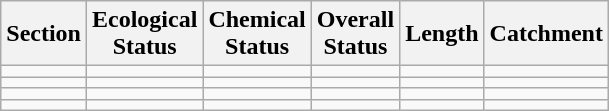<table class="wikitable">
<tr>
<th>Section</th>
<th>Ecological<br>Status</th>
<th>Chemical<br>Status</th>
<th>Overall<br>Status</th>
<th>Length</th>
<th>Catchment</th>
</tr>
<tr>
<td></td>
<td></td>
<td></td>
<td></td>
<td></td>
<td></td>
</tr>
<tr>
<td></td>
<td></td>
<td></td>
<td></td>
<td></td>
<td></td>
</tr>
<tr>
<td></td>
<td></td>
<td></td>
<td></td>
<td></td>
<td></td>
</tr>
<tr>
<td></td>
<td></td>
<td></td>
<td></td>
<td></td>
<td></td>
</tr>
</table>
